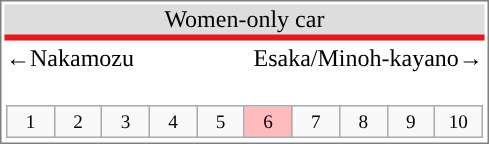<table style="float:none; font-size:100%; margin:.5em 0em 0em 0em; border:1px solid gray;">
<tr>
<td colspan="2" style="font-size:100%; background:#ddd; text-align:center; border-bottom:solid 4px #e5171f;">Women-only car</td>
</tr>
<tr>
<td>←Nakamozu</td>
<td style="text-align:right;">Esaka/Minoh-kayano→</td>
</tr>
<tr>
<td colspan="2"><br><table class="wikitable" style="border:1px; font-size:80%; margin:0;">
<tr style="text-align:center;" |>
<td style="width:2em;">1</td>
<td style="width:2em;">2</td>
<td style="width:2em">3</td>
<td style="width:2em;">4</td>
<td style="width:2em;">5</td>
<td style="width:2em; background-color:#ffbbbb;">6</td>
<td style="width:2em;">7</td>
<td style="width:2em;">8</td>
<td style="width:2em;">9</td>
<td style="width:2em;">10</td>
</tr>
</table>
</td>
</tr>
</table>
